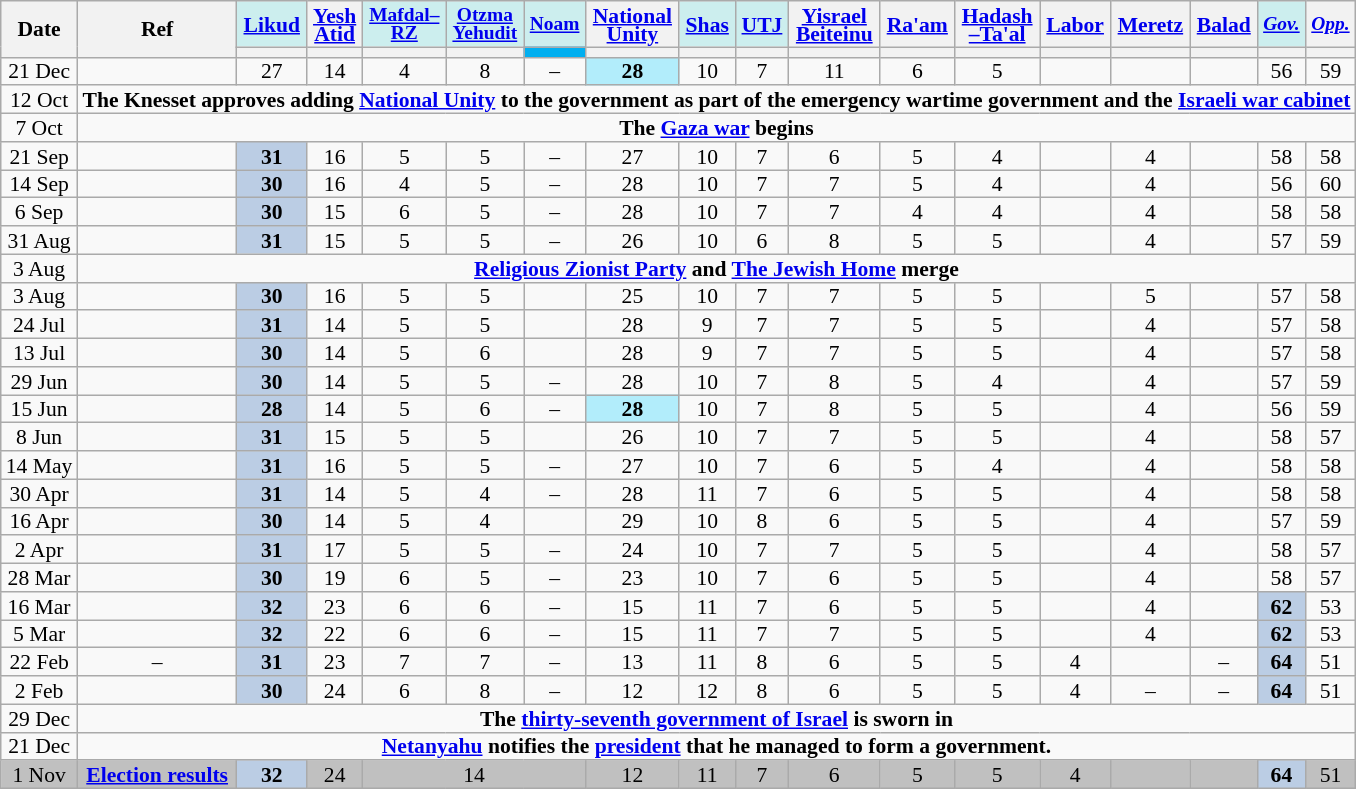<table class="wikitable sortable" style=text-align:center;font-size:90%;line-height:12px>
<tr>
<th rowspan=2>Date</th>
<th rowspan="2">Ref</th>
<th style=background:#cee><a href='#'>Likud</a></th>
<th><a href='#'>Yesh<br>Atid</a></th>
<th style=background:#cee;font-size:90%><a href='#'>Mafdal–<br>RZ</a></th>
<th style=background:#cee;font-size:90%><a href='#'>Otzma<br>Yehudit</a></th>
<th style=background:#cee;font-size:90%><a href='#'>Noam</a></th>
<th><a href='#'>National<br>Unity</a></th>
<th style=background:#cee><a href='#'>Shas</a></th>
<th style=background:#cee><a href='#'>UTJ</a></th>
<th><a href='#'>Yisrael<br>Beiteinu</a></th>
<th><a href='#'>Ra'am</a></th>
<th><a href='#'>Hadash<br>–Ta'al</a></th>
<th><a href='#'>Labor</a></th>
<th><a href='#'>Meretz</a></th>
<th><a href='#'>Balad</a></th>
<th style=background:#cee;font-size:90%><a href='#'><em>Gov.</em></a></th>
<th style=font-size:90%><a href='#'><em>Opp.</em></a></th>
</tr>
<tr>
<th style=background:></th>
<th style=background:></th>
<th style=background:></th>
<th style=background:></th>
<th style=background:#01AFF0></th>
<th style=background:></th>
<th style=background:></th>
<th style=background:></th>
<th style=background:></th>
<th style=background:></th>
<th style=background:></th>
<th style=background:></th>
<th style=background:></th>
<th style=background:></th>
<th style=background:></th>
<th style=background:></th>
</tr>
<tr>
<td data-sort-value=2023-12-21>21 Dec</td>
<td></td>
<td>27</td>
<td>14</td>
<td>4</td>
<td>8</td>
<td>–</td>
<td style=background:#B2EDFB><strong>28</strong></td>
<td>10</td>
<td>7</td>
<td>11</td>
<td>6</td>
<td>5</td>
<td></td>
<td></td>
<td></td>
<td>56</td>
<td>59</td>
</tr>
<tr>
<td data-sort-value=2023-10-12>12 Oct</td>
<td colspan="17"><strong>The Knesset approves adding <a href='#'>National Unity</a> to the government as part of the emergency wartime government and the <a href='#'>Israeli war cabinet</a></strong></td>
</tr>
<tr>
<td data-sort-value=2023-10-07>7 Oct</td>
<td colspan="17"><strong>The <a href='#'>Gaza war</a> begins</strong></td>
</tr>
<tr>
<td data-sort-value=2023-09-21>21 Sep</td>
<td></td>
<td style=background:#BBCDE4><strong>31</strong></td>
<td>16</td>
<td>5</td>
<td>5</td>
<td>–</td>
<td>27</td>
<td>10</td>
<td>7</td>
<td>6</td>
<td>5</td>
<td>4</td>
<td></td>
<td>4</td>
<td></td>
<td>58</td>
<td>58</td>
</tr>
<tr>
<td data-sort-value=2023-09-14>14 Sep</td>
<td></td>
<td style=background:#BBCDE4><strong>30</strong></td>
<td>16</td>
<td>4</td>
<td>5</td>
<td>–</td>
<td>28</td>
<td>10</td>
<td>7</td>
<td>7</td>
<td>5</td>
<td>4</td>
<td></td>
<td>4</td>
<td></td>
<td>56</td>
<td>60</td>
</tr>
<tr>
<td data-sort-value=2023-09-06>6 Sep</td>
<td></td>
<td style=background:#BBCDE4><strong>30</strong></td>
<td>15</td>
<td>6</td>
<td>5</td>
<td>–</td>
<td>28</td>
<td>10</td>
<td>7</td>
<td>7</td>
<td>4</td>
<td>4</td>
<td></td>
<td>4</td>
<td></td>
<td>58</td>
<td>58</td>
</tr>
<tr>
<td data-sort-value=2023-08-31>31 Aug</td>
<td></td>
<td style=background:#BBCDE4><strong>31</strong></td>
<td>15</td>
<td>5</td>
<td>5</td>
<td>–</td>
<td>26</td>
<td>10</td>
<td>6</td>
<td>8</td>
<td>5</td>
<td>5</td>
<td></td>
<td>4</td>
<td></td>
<td>57</td>
<td>59</td>
</tr>
<tr>
<td data-sort-value=2023-08-03>3 Aug</td>
<td colspan="17"><strong><a href='#'>Religious Zionist Party</a> and <a href='#'>The Jewish Home</a> merge</strong></td>
</tr>
<tr>
<td data-sort-value=2023-08-03>3 Aug</td>
<td></td>
<td style=background:#BBCDE4><strong>30</strong></td>
<td>16</td>
<td>5</td>
<td>5</td>
<td></td>
<td>25</td>
<td>10</td>
<td>7</td>
<td>7</td>
<td>5</td>
<td>5</td>
<td></td>
<td>5</td>
<td></td>
<td>57</td>
<td>58</td>
</tr>
<tr>
<td data-sort-value=2023-07-24>24 Jul</td>
<td></td>
<td style=background:#BBCDE4><strong>31</strong></td>
<td>14</td>
<td>5</td>
<td>5</td>
<td></td>
<td>28</td>
<td>9</td>
<td>7</td>
<td>7</td>
<td>5</td>
<td>5</td>
<td></td>
<td>4</td>
<td></td>
<td>57</td>
<td>58</td>
</tr>
<tr>
<td data-sort-value=2023-07-13>13 Jul</td>
<td></td>
<td style=background:#BBCDE4><strong>30</strong></td>
<td>14</td>
<td>5</td>
<td>6</td>
<td></td>
<td>28</td>
<td>9</td>
<td>7</td>
<td>7</td>
<td>5</td>
<td>5</td>
<td></td>
<td>4</td>
<td></td>
<td>57</td>
<td>58</td>
</tr>
<tr>
<td data-sort-value=2023-06-29>29 Jun</td>
<td></td>
<td style=background:#BBCDE4><strong>30</strong></td>
<td>14</td>
<td>5</td>
<td>5</td>
<td>–</td>
<td>28</td>
<td>10</td>
<td>7</td>
<td>8</td>
<td>5</td>
<td>4</td>
<td></td>
<td>4</td>
<td></td>
<td>57</td>
<td>59</td>
</tr>
<tr>
<td data-sort-value=2023-06-15>15 Jun</td>
<td></td>
<td style=background:#BBCDE4><strong>28</strong></td>
<td>14</td>
<td>5</td>
<td>6</td>
<td>–</td>
<td style=background:#B2EDFB><strong>28</strong></td>
<td>10</td>
<td>7</td>
<td>8</td>
<td>5</td>
<td>5</td>
<td></td>
<td>4</td>
<td></td>
<td>56</td>
<td>59</td>
</tr>
<tr>
<td data-sort-value=2023-06-08>8 Jun</td>
<td></td>
<td style=background:#BBCDE4><strong>31</strong></td>
<td>15</td>
<td>5</td>
<td>5</td>
<td></td>
<td>26</td>
<td>10</td>
<td>7</td>
<td>7</td>
<td>5</td>
<td>5</td>
<td></td>
<td>4</td>
<td></td>
<td>58</td>
<td>57</td>
</tr>
<tr>
<td data-sort-value=2023-05-14>14 May</td>
<td></td>
<td style=background:#BBCDE4><strong>31</strong></td>
<td>16</td>
<td>5</td>
<td>5</td>
<td>–</td>
<td>27</td>
<td>10</td>
<td>7</td>
<td>6</td>
<td>5</td>
<td>4</td>
<td></td>
<td>4</td>
<td></td>
<td>58</td>
<td>58</td>
</tr>
<tr>
<td data-sort-value=2023-04-30>30 Apr</td>
<td></td>
<td style=background:#BBCDE4><strong>31</strong></td>
<td>14</td>
<td>5</td>
<td>4</td>
<td>–</td>
<td>28</td>
<td>11</td>
<td>7</td>
<td>6</td>
<td>5</td>
<td>5</td>
<td></td>
<td>4</td>
<td></td>
<td>58</td>
<td>58</td>
</tr>
<tr>
<td data-sort-value=2023-04-16>16 Apr</td>
<td></td>
<td style=background:#BBCDE4><strong>30</strong></td>
<td>14</td>
<td>5</td>
<td>4</td>
<td></td>
<td>29</td>
<td>10</td>
<td>8</td>
<td>6</td>
<td>5</td>
<td>5</td>
<td></td>
<td>4</td>
<td></td>
<td>57</td>
<td>59</td>
</tr>
<tr>
<td data-sort-value=2023-04-02>2 Apr</td>
<td></td>
<td style=background:#BBCDE4><strong>31</strong></td>
<td>17</td>
<td>5</td>
<td>5</td>
<td>–</td>
<td>24</td>
<td>10</td>
<td>7</td>
<td>7</td>
<td>5</td>
<td>5</td>
<td></td>
<td>4</td>
<td></td>
<td>58</td>
<td>57</td>
</tr>
<tr>
<td data-sort-value=2023-03-28>28 Mar</td>
<td></td>
<td style=background:#BBCDE4><strong>30</strong></td>
<td>19</td>
<td>6</td>
<td>5</td>
<td>–</td>
<td>23</td>
<td>10</td>
<td>7</td>
<td>6</td>
<td>5</td>
<td>5</td>
<td></td>
<td>4</td>
<td></td>
<td>58</td>
<td>57</td>
</tr>
<tr>
<td data-sort-value=2023-03-16>16 Mar</td>
<td></td>
<td style=background:#BBCDE4><strong>32</strong></td>
<td>23</td>
<td>6</td>
<td>6</td>
<td>–</td>
<td>15</td>
<td>11</td>
<td>7</td>
<td>6</td>
<td>5</td>
<td>5</td>
<td></td>
<td>4</td>
<td></td>
<td style=background:#BBCDE4><strong>62</strong></td>
<td>53</td>
</tr>
<tr>
<td data-sort-value=2023-03-05>5 Mar</td>
<td></td>
<td style=background:#BBCDE4><strong>32</strong></td>
<td>22</td>
<td>6</td>
<td>6</td>
<td>–</td>
<td>15</td>
<td>11</td>
<td>7</td>
<td>7</td>
<td>5</td>
<td>5</td>
<td></td>
<td>4</td>
<td></td>
<td style=background:#BBCDE4><strong>62</strong></td>
<td>53</td>
</tr>
<tr>
<td data-sort-value=2023-02-22>22 Feb</td>
<td>–</td>
<td style=background:#BBCDE4><strong>31</strong></td>
<td>23</td>
<td>7</td>
<td>7</td>
<td>–</td>
<td>13</td>
<td>11</td>
<td>8</td>
<td>6</td>
<td>5</td>
<td>5</td>
<td>4</td>
<td></td>
<td>–</td>
<td style=background:#BBCDE4><strong>64</strong></td>
<td>51</td>
</tr>
<tr>
<td data-sort-value=2023-02-02>2 Feb</td>
<td></td>
<td style=background:#BBCDE4><strong>30</strong></td>
<td>24</td>
<td>6</td>
<td>8</td>
<td>–</td>
<td>12</td>
<td>12</td>
<td>8</td>
<td>6</td>
<td>5</td>
<td>5</td>
<td>4</td>
<td>–</td>
<td>–</td>
<td style=background:#BBCDE4><strong>64</strong></td>
<td>51</td>
</tr>
<tr>
<td data-sort-value=2022-12-29>29 Dec</td>
<td colspan="17"><strong>The <a href='#'>thirty-seventh government of Israel</a> is sworn in</strong></td>
</tr>
<tr>
<td data-sort-value=2022-12-21>21 Dec</td>
<td colspan="17"><strong><a href='#'>Netanyahu</a> notifies the <a href='#'>president</a> that he managed to form a government.</strong></td>
</tr>
<tr style=background:silver>
<td data-sort-value=2022-11-01>1 Nov</td>
<td><strong><a href='#'>Election results</a></strong></td>
<td style=background:#BBCDE4><strong>32</strong></td>
<td>24</td>
<td colspan=3>14</td>
<td>12</td>
<td>11</td>
<td>7</td>
<td>6</td>
<td>5</td>
<td>5</td>
<td>4</td>
<td></td>
<td></td>
<td style=background:#BBCDE4><strong>64</strong></td>
<td>51</td>
</tr>
</table>
